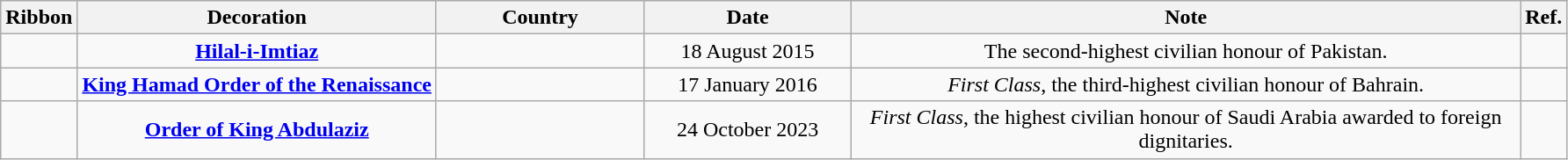<table class="wikitable sortable" style="text-align:center;">
<tr>
<th>Ribbon</th>
<th>Decoration</th>
<th width="150px">Country</th>
<th width="150px">Date</th>
<th width="500px">Note</th>
<th>Ref.</th>
</tr>
<tr>
<td></td>
<td><strong><a href='#'>Hilal-i-Imtiaz</a></strong></td>
<td></td>
<td>18 August 2015</td>
<td>The second-highest civilian honour of Pakistan.</td>
<td></td>
</tr>
<tr>
<td></td>
<td><strong><a href='#'>King Hamad Order of the Renaissance</a></strong></td>
<td></td>
<td>17 January 2016</td>
<td><em>First Class</em>, the third-highest civilian honour of Bahrain.</td>
<td></td>
</tr>
<tr>
<td></td>
<td><strong><a href='#'>Order of King Abdulaziz</a></strong></td>
<td></td>
<td>24 October 2023</td>
<td><em>First Class</em>, the highest civilian honour of Saudi Arabia awarded to foreign dignitaries.</td>
<td></td>
</tr>
</table>
